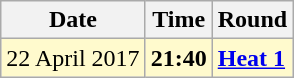<table class="wikitable">
<tr>
<th>Date</th>
<th>Time</th>
<th>Round</th>
</tr>
<tr style=background:lemonchiffon>
<td>22 April 2017</td>
<td><strong>21:40</strong></td>
<td><strong><a href='#'>Heat 1</a></strong></td>
</tr>
</table>
